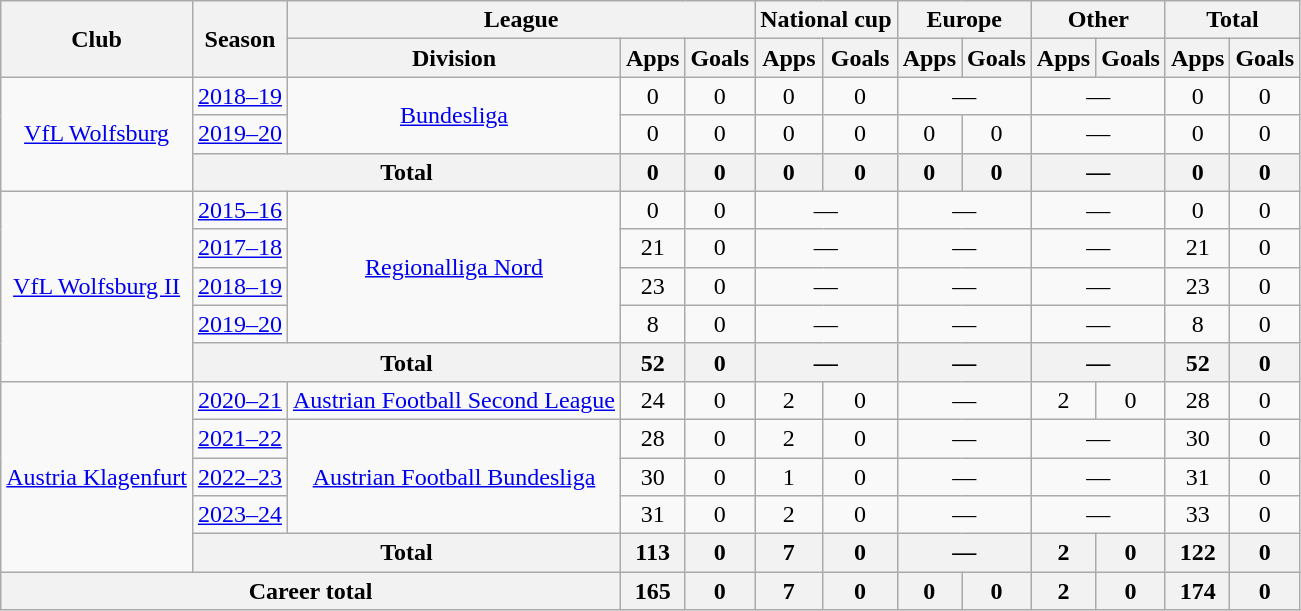<table class="wikitable" style="text-align: center">
<tr>
<th rowspan="2">Club</th>
<th rowspan="2">Season</th>
<th colspan="3">League</th>
<th colspan="2">National cup</th>
<th colspan="2">Europe</th>
<th colspan="2">Other</th>
<th colspan="2">Total</th>
</tr>
<tr>
<th>Division</th>
<th>Apps</th>
<th>Goals</th>
<th>Apps</th>
<th>Goals</th>
<th>Apps</th>
<th>Goals</th>
<th>Apps</th>
<th>Goals</th>
<th>Apps</th>
<th>Goals</th>
</tr>
<tr>
<td rowspan="3"><a href='#'>VfL Wolfsburg</a></td>
<td><a href='#'>2018–19</a></td>
<td rowspan="2"><a href='#'>Bundesliga</a></td>
<td>0</td>
<td>0</td>
<td>0</td>
<td>0</td>
<td colspan="2">—</td>
<td colspan="2">—</td>
<td>0</td>
<td>0</td>
</tr>
<tr>
<td><a href='#'>2019–20</a></td>
<td>0</td>
<td>0</td>
<td>0</td>
<td>0</td>
<td>0</td>
<td>0</td>
<td colspan="2">—</td>
<td>0</td>
<td>0</td>
</tr>
<tr>
<th colspan="2">Total</th>
<th>0</th>
<th>0</th>
<th>0</th>
<th>0</th>
<th>0</th>
<th>0</th>
<th colspan="2">—</th>
<th>0</th>
<th>0</th>
</tr>
<tr>
<td rowspan="5"><a href='#'>VfL Wolfsburg II</a></td>
<td><a href='#'>2015–16</a></td>
<td rowspan="4"><a href='#'>Regionalliga Nord</a></td>
<td>0</td>
<td>0</td>
<td colspan="2">—</td>
<td colspan="2">—</td>
<td colspan="2">—</td>
<td>0</td>
<td>0</td>
</tr>
<tr>
<td><a href='#'>2017–18</a></td>
<td>21</td>
<td>0</td>
<td colspan="2">—</td>
<td colspan="2">—</td>
<td colspan="2">—</td>
<td>21</td>
<td>0</td>
</tr>
<tr>
<td><a href='#'>2018–19</a></td>
<td>23</td>
<td>0</td>
<td colspan="2">—</td>
<td colspan="2">—</td>
<td colspan="2">—</td>
<td>23</td>
<td>0</td>
</tr>
<tr>
<td><a href='#'>2019–20</a></td>
<td>8</td>
<td>0</td>
<td colspan="2">—</td>
<td colspan="2">—</td>
<td colspan="2">—</td>
<td>8</td>
<td>0</td>
</tr>
<tr>
<th colspan="2">Total</th>
<th>52</th>
<th>0</th>
<th colspan="2">—</th>
<th colspan="2">—</th>
<th colspan="2">—</th>
<th>52</th>
<th>0</th>
</tr>
<tr>
<td rowspan="5"><a href='#'>Austria Klagenfurt</a></td>
<td><a href='#'>2020–21</a></td>
<td><a href='#'>Austrian Football Second League</a></td>
<td>24</td>
<td>0</td>
<td>2</td>
<td>0</td>
<td colspan="2">—</td>
<td>2</td>
<td>0</td>
<td>28</td>
<td>0</td>
</tr>
<tr>
<td><a href='#'>2021–22</a></td>
<td rowspan="3"><a href='#'>Austrian Football Bundesliga</a></td>
<td>28</td>
<td>0</td>
<td>2</td>
<td>0</td>
<td colspan="2">—</td>
<td colspan="2">—</td>
<td>30</td>
<td>0</td>
</tr>
<tr>
<td><a href='#'>2022–23</a></td>
<td>30</td>
<td>0</td>
<td>1</td>
<td>0</td>
<td colspan="2">—</td>
<td colspan="2">—</td>
<td>31</td>
<td>0</td>
</tr>
<tr>
<td><a href='#'>2023–24</a></td>
<td>31</td>
<td>0</td>
<td>2</td>
<td>0</td>
<td colspan="2">—</td>
<td colspan="2">—</td>
<td>33</td>
<td>0</td>
</tr>
<tr>
<th colspan="2">Total</th>
<th>113</th>
<th>0</th>
<th>7</th>
<th>0</th>
<th colspan="2">—</th>
<th>2</th>
<th>0</th>
<th>122</th>
<th>0</th>
</tr>
<tr>
<th colspan="3">Career total</th>
<th>165</th>
<th>0</th>
<th>7</th>
<th>0</th>
<th>0</th>
<th>0</th>
<th>2</th>
<th>0</th>
<th>174</th>
<th>0</th>
</tr>
</table>
